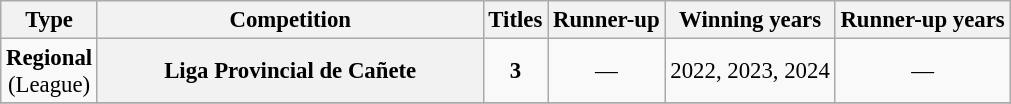<table class="wikitable plainrowheaders" style="font-size:95%; text-align:center;">
<tr>
<th>Type</th>
<th width=250px>Competition</th>
<th>Titles</th>
<th>Runner-up</th>
<th>Winning years</th>
<th>Runner-up years</th>
</tr>
<tr>
<td rowspan=1><strong>Regional</strong><br>(League)</td>
<th scope=col>Liga Provincial de Cañete</th>
<td><strong>3</strong></td>
<td style="text-align:center;">—</td>
<td align="left">2022, 2023, 2024</td>
<td style="text-align:center;">—</td>
</tr>
<tr>
</tr>
</table>
